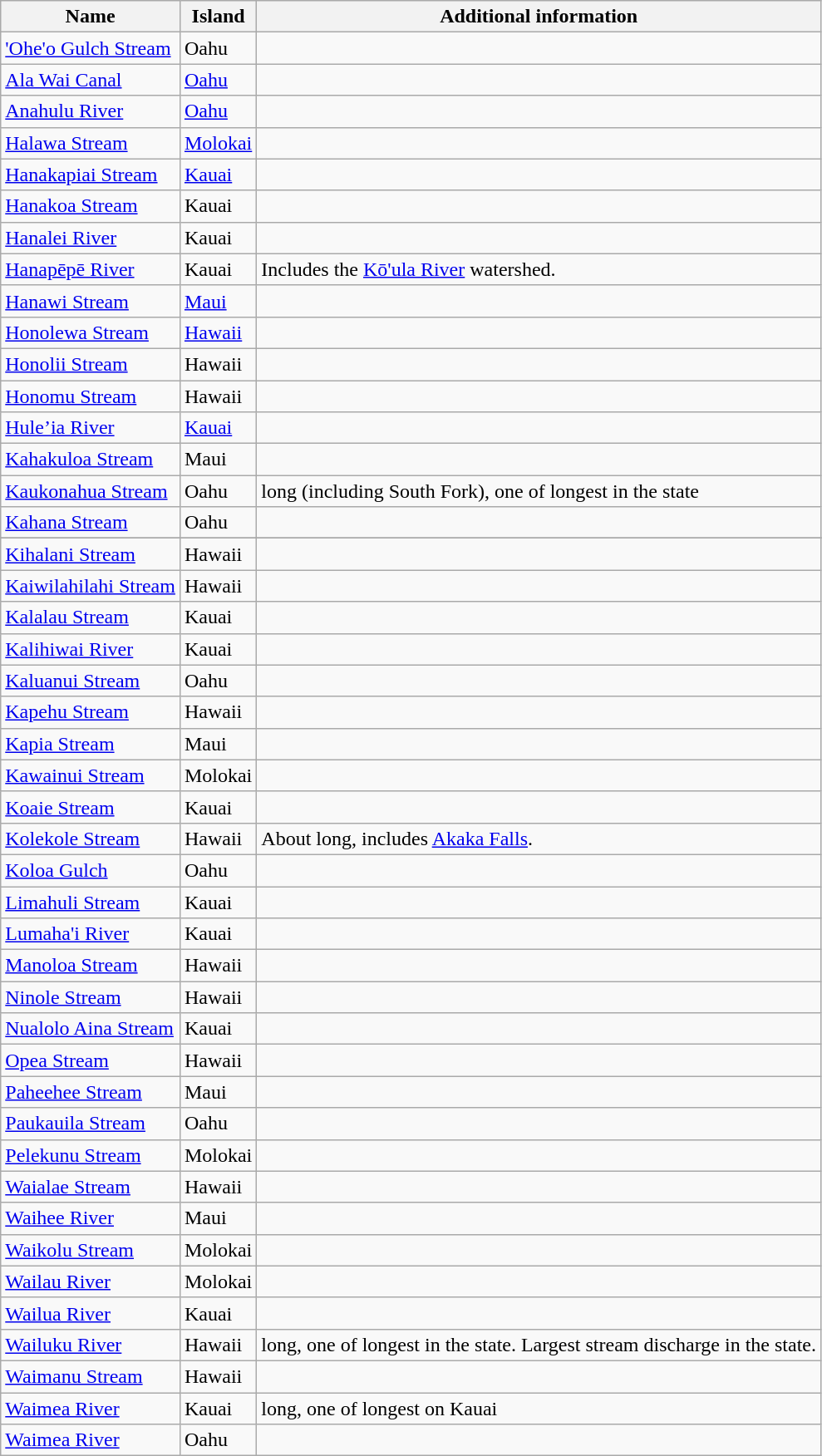<table class="wikitable sortable">
<tr>
<th><strong>Name</strong></th>
<th><strong>Island</strong></th>
<th class="unsortable"><strong>Additional information</strong></th>
</tr>
<tr>
<td><a href='#'>'Ohe'o Gulch Stream</a></td>
<td>Oahu</td>
<td></td>
</tr>
<tr>
<td><a href='#'>Ala Wai Canal</a></td>
<td><a href='#'>Oahu</a></td>
<td></td>
</tr>
<tr>
<td><a href='#'>Anahulu River</a></td>
<td><a href='#'>Oahu</a></td>
<td></td>
</tr>
<tr>
<td><a href='#'>Halawa Stream</a></td>
<td><a href='#'>Molokai</a></td>
<td></td>
</tr>
<tr>
<td><a href='#'>Hanakapiai Stream</a></td>
<td><a href='#'>Kauai</a></td>
<td></td>
</tr>
<tr>
<td><a href='#'>Hanakoa Stream</a></td>
<td>Kauai</td>
<td></td>
</tr>
<tr>
<td><a href='#'>Hanalei River</a></td>
<td>Kauai</td>
<td></td>
</tr>
<tr>
<td><a href='#'>Hanapēpē River</a></td>
<td>Kauai</td>
<td>Includes the <a href='#'>Kō'ula River</a> watershed.</td>
</tr>
<tr>
<td><a href='#'>Hanawi Stream</a></td>
<td><a href='#'>Maui</a></td>
<td></td>
</tr>
<tr>
<td><a href='#'>Honolewa Stream</a></td>
<td><a href='#'>Hawaii</a></td>
<td></td>
</tr>
<tr>
<td><a href='#'>Honolii Stream</a></td>
<td>Hawaii</td>
<td></td>
</tr>
<tr>
<td><a href='#'>Honomu Stream</a></td>
<td>Hawaii</td>
<td></td>
</tr>
<tr>
<td><a href='#'>Hule’ia River</a></td>
<td><a href='#'>Kauai</a></td>
<td></td>
</tr>
<tr>
<td><a href='#'>Kahakuloa Stream</a></td>
<td>Maui</td>
<td></td>
</tr>
<tr>
<td><a href='#'>Kaukonahua Stream</a></td>
<td>Oahu</td>
<td> long (including South Fork), one of longest in the state</td>
</tr>
<tr>
<td><a href='#'>Kahana Stream</a></td>
<td>Oahu</td>
<td></td>
</tr>
<tr>
</tr>
<tr>
<td><a href='#'>Kihalani Stream</a></td>
<td>Hawaii</td>
<td></td>
</tr>
<tr>
<td><a href='#'>Kaiwilahilahi Stream</a></td>
<td>Hawaii</td>
<td></td>
</tr>
<tr>
<td><a href='#'>Kalalau Stream</a></td>
<td>Kauai</td>
<td></td>
</tr>
<tr>
<td><a href='#'>Kalihiwai River</a></td>
<td>Kauai</td>
<td></td>
</tr>
<tr>
<td><a href='#'>Kaluanui Stream</a></td>
<td>Oahu</td>
<td></td>
</tr>
<tr>
<td><a href='#'>Kapehu Stream</a></td>
<td>Hawaii</td>
<td></td>
</tr>
<tr>
<td><a href='#'>Kapia Stream</a></td>
<td>Maui</td>
<td></td>
</tr>
<tr>
<td><a href='#'>Kawainui Stream</a></td>
<td>Molokai</td>
<td></td>
</tr>
<tr>
<td><a href='#'>Koaie Stream</a></td>
<td>Kauai</td>
<td></td>
</tr>
<tr>
<td><a href='#'>Kolekole Stream</a></td>
<td>Hawaii</td>
<td>About  long, includes <a href='#'>Akaka Falls</a>.</td>
</tr>
<tr>
<td><a href='#'>Koloa Gulch</a></td>
<td>Oahu</td>
<td></td>
</tr>
<tr>
<td><a href='#'>Limahuli Stream</a></td>
<td>Kauai</td>
</tr>
<tr>
<td><a href='#'>Lumaha'i River</a></td>
<td>Kauai</td>
<td></td>
</tr>
<tr>
<td><a href='#'>Manoloa Stream</a></td>
<td>Hawaii</td>
<td></td>
</tr>
<tr>
<td><a href='#'>Ninole Stream</a></td>
<td>Hawaii</td>
<td></td>
</tr>
<tr>
<td><a href='#'>Nualolo Aina Stream</a></td>
<td>Kauai</td>
<td></td>
</tr>
<tr>
<td><a href='#'>Opea Stream</a></td>
<td>Hawaii</td>
<td></td>
</tr>
<tr>
<td><a href='#'>Paheehee Stream</a></td>
<td>Maui</td>
<td></td>
</tr>
<tr>
<td><a href='#'>Paukauila Stream</a></td>
<td>Oahu</td>
<td></td>
</tr>
<tr>
<td><a href='#'>Pelekunu Stream</a></td>
<td>Molokai</td>
<td></td>
</tr>
<tr>
<td><a href='#'>Waialae Stream</a></td>
<td>Hawaii</td>
<td></td>
</tr>
<tr>
<td><a href='#'>Waihee River</a></td>
<td>Maui</td>
<td></td>
</tr>
<tr>
<td><a href='#'>Waikolu Stream</a></td>
<td>Molokai</td>
<td></td>
</tr>
<tr>
<td><a href='#'>Wailau River</a></td>
<td>Molokai</td>
<td></td>
</tr>
<tr>
<td><a href='#'>Wailua River</a></td>
<td>Kauai</td>
</tr>
<tr>
<td><a href='#'>Wailuku River</a></td>
<td>Hawaii</td>
<td> long, one of longest in the state. Largest stream discharge in the state.</td>
</tr>
<tr>
<td><a href='#'>Waimanu Stream</a></td>
<td>Hawaii</td>
<td></td>
</tr>
<tr>
<td><a href='#'>Waimea River</a></td>
<td>Kauai</td>
<td> long, one of longest on Kauai</td>
</tr>
<tr>
<td><a href='#'>Waimea River</a></td>
<td>Oahu</td>
</tr>
</table>
